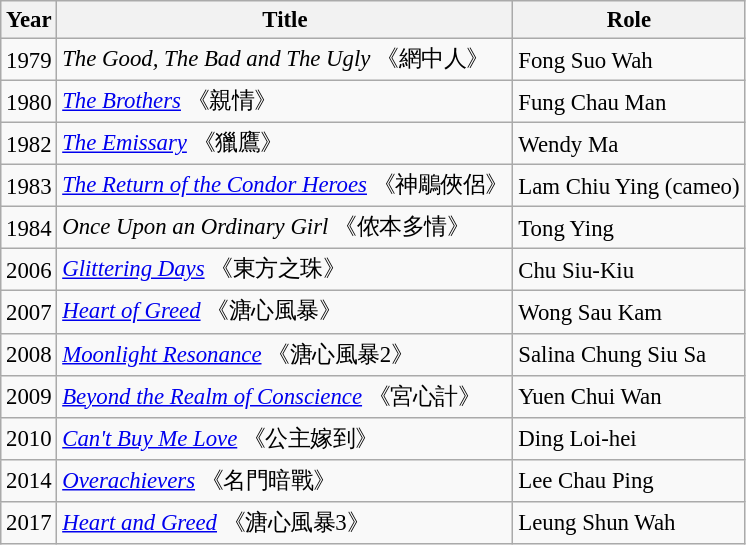<table class="wikitable" style="font-size: 95%;">
<tr>
<th>Year</th>
<th>Title</th>
<th>Role</th>
</tr>
<tr>
<td>1979</td>
<td><em>The Good, The Bad and The Ugly</em> 《網中人》</td>
<td>Fong Suo Wah</td>
</tr>
<tr>
<td>1980</td>
<td><em><a href='#'>The Brothers</a></em> 《親情》</td>
<td>Fung Chau Man</td>
</tr>
<tr>
<td>1982</td>
<td><em><a href='#'>The Emissary</a></em> 《獵鷹》</td>
<td>Wendy Ma</td>
</tr>
<tr>
<td>1983</td>
<td><em><a href='#'>The Return of the Condor Heroes</a></em> 《神鵰俠侶》</td>
<td>Lam Chiu Ying (cameo)</td>
</tr>
<tr>
<td>1984</td>
<td><em>Once Upon an Ordinary Girl</em> 《侬本多情》</td>
<td>Tong Ying</td>
</tr>
<tr>
<td>2006</td>
<td><em><a href='#'>Glittering Days</a></em> 《東方之珠》</td>
<td>Chu Siu-Kiu</td>
</tr>
<tr>
<td>2007</td>
<td><em><a href='#'>Heart of Greed</a></em> 《溏心風暴》</td>
<td>Wong Sau Kam</td>
</tr>
<tr>
<td>2008</td>
<td><em><a href='#'>Moonlight Resonance</a></em> 《溏心風暴2》</td>
<td>Salina Chung Siu Sa</td>
</tr>
<tr>
<td>2009</td>
<td><em><a href='#'>Beyond the Realm of Conscience</a></em> 《宮心計》</td>
<td>Yuen Chui Wan</td>
</tr>
<tr>
<td>2010</td>
<td><em><a href='#'>Can't Buy Me Love</a></em> 《公主嫁到》</td>
<td>Ding Loi-hei</td>
</tr>
<tr>
<td>2014</td>
<td><em><a href='#'>Overachievers</a></em> 《名門暗戰》</td>
<td>Lee Chau Ping</td>
</tr>
<tr>
<td>2017</td>
<td><em><a href='#'>Heart and Greed</a></em> 《溏心風暴3》</td>
<td>Leung Shun Wah</td>
</tr>
</table>
